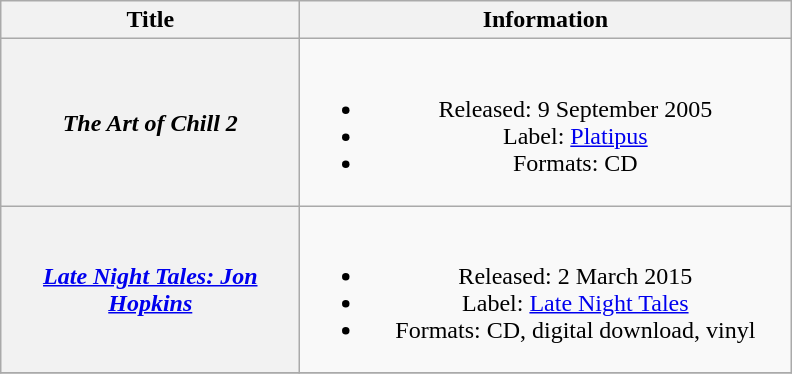<table class="wikitable plainrowheaders" style="text-align:center;">
<tr>
<th scope="col" style="width:12em;" rowspan="1">Title</th>
<th scope="col" style="width:20em;" rowspan="1">Information</th>
</tr>
<tr>
<th scope="row"><em>The Art of Chill 2</em></th>
<td><br><ul><li>Released: 9 September 2005</li><li>Label: <a href='#'>Platipus</a></li><li>Formats: CD</li></ul></td>
</tr>
<tr>
<th scope="row"><em><a href='#'>Late Night Tales: Jon Hopkins</a></em></th>
<td><br><ul><li>Released: 2 March 2015</li><li>Label: <a href='#'>Late Night Tales</a></li><li>Formats: CD, digital download, vinyl</li></ul></td>
</tr>
<tr>
</tr>
</table>
